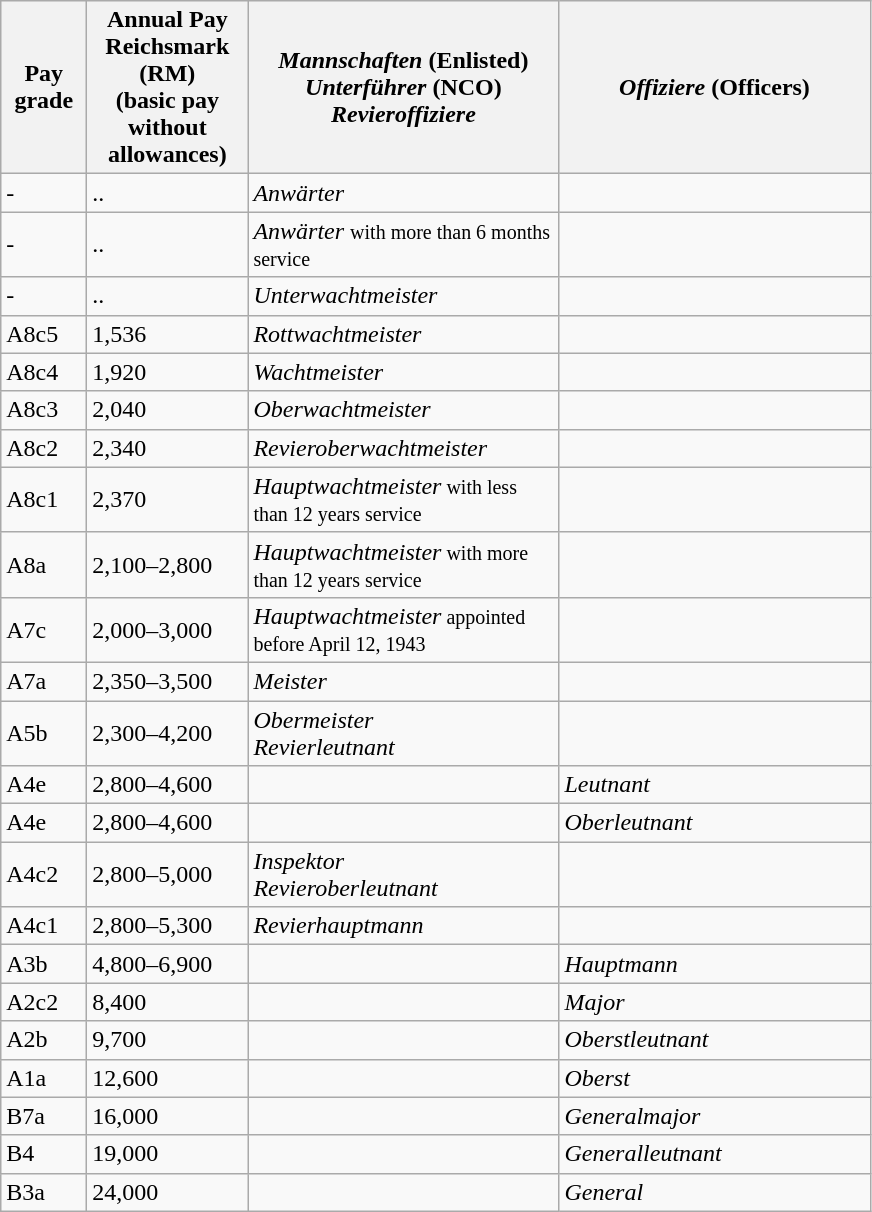<table class="wikitable">
<tr align="left" bgcolor="F1F1F1">
<th width="50">Pay grade </th>
<th width="100">Annual Pay Reichsmark (RM)<br>(basic pay without allowances)</th>
<th width="200"><em>Mannschaften</em> (Enlisted)<br><em>Unterführer</em> (NCO)
<em>Revieroffiziere</em></th>
<th width="200"><em>Offiziere</em> (Officers)</th>
</tr>
<tr>
<td>-</td>
<td>..</td>
<td><em>Anwärter</em></td>
<td></td>
</tr>
<tr>
<td>-</td>
<td>..</td>
<td><em>Anwärter</em> <small>with more than 6 months service</small></td>
<td></td>
</tr>
<tr>
<td>-</td>
<td>..</td>
<td><em>Unterwachtmeister</em></td>
<td></td>
</tr>
<tr>
<td>A8c5</td>
<td>1,536</td>
<td><em>Rottwachtmeister</em></td>
<td></td>
</tr>
<tr>
<td>A8c4</td>
<td>1,920</td>
<td><em>Wachtmeister</em></td>
<td></td>
</tr>
<tr>
<td>A8c3</td>
<td>2,040</td>
<td><em>Oberwachtmeister</em></td>
<td></td>
</tr>
<tr>
<td>A8c2</td>
<td>2,340</td>
<td><em>Revieroberwachtmeister</em></td>
<td></td>
</tr>
<tr>
<td>A8c1</td>
<td>2,370</td>
<td><em>Hauptwachtmeister</em><small> with less than 12 years service</small></td>
<td></td>
</tr>
<tr>
<td>A8a</td>
<td>2,100–2,800</td>
<td><em>Hauptwachtmeister</em><small> with more than 12 years service</small></td>
<td></td>
</tr>
<tr>
<td>A7c</td>
<td>2,000–3,000</td>
<td><em>Hauptwachtmeister</em><small> appointed before April 12, 1943</small></td>
<td></td>
</tr>
<tr>
<td>A7a</td>
<td>2,350–3,500</td>
<td><em>Meister</em></td>
<td></td>
</tr>
<tr>
<td>A5b</td>
<td>2,300–4,200</td>
<td><em>Obermeister</em> <br><em>Revierleutnant</em></td>
<td></td>
</tr>
<tr>
<td>A4e</td>
<td>2,800–4,600</td>
<td></td>
<td><em>Leutnant</em></td>
</tr>
<tr>
<td>A4e</td>
<td>2,800–4,600</td>
<td></td>
<td><em>Oberleutnant</em></td>
</tr>
<tr>
<td>A4c2</td>
<td>2,800–5,000</td>
<td><em>Inspektor</em> <br><em>Revieroberleutnant</em></td>
<td></td>
</tr>
<tr>
<td>A4c1</td>
<td>2,800–5,300</td>
<td><em>Revierhauptmann</em></td>
<td></td>
</tr>
<tr>
<td>A3b</td>
<td>4,800–6,900</td>
<td></td>
<td><em>Hauptmann</em></td>
</tr>
<tr>
<td>A2c2</td>
<td>8,400</td>
<td></td>
<td><em>Major</em></td>
</tr>
<tr>
<td>A2b</td>
<td>9,700</td>
<td></td>
<td><em>Oberstleutnant</em></td>
</tr>
<tr>
<td>A1a</td>
<td>12,600</td>
<td></td>
<td><em>Oberst</em></td>
</tr>
<tr>
<td>B7a</td>
<td>16,000</td>
<td></td>
<td><em>Generalmajor</em></td>
</tr>
<tr>
<td>B4</td>
<td>19,000</td>
<td></td>
<td><em>Generalleutnant</em></td>
</tr>
<tr>
<td>B3a</td>
<td>24,000</td>
<td></td>
<td><em>General</em></td>
</tr>
</table>
